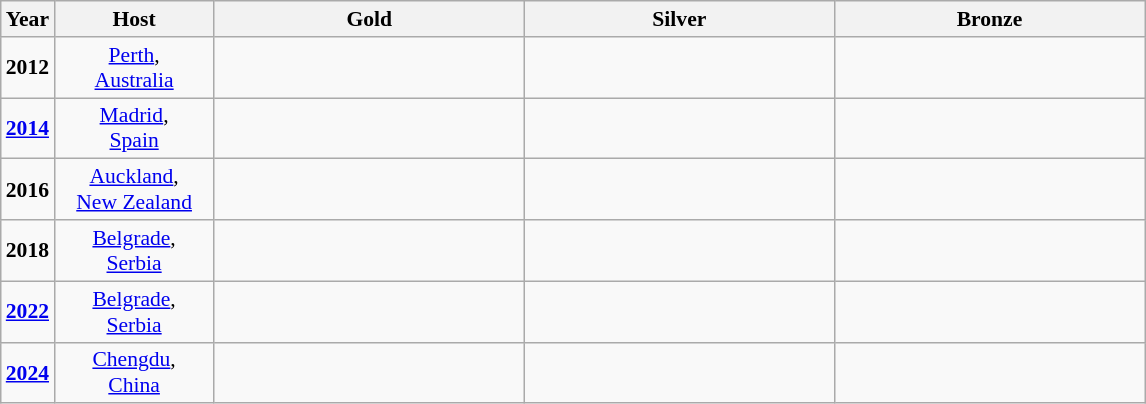<table class=wikitable style="border:1px solid #AAAAAA;font-size:90%">
<tr>
<th width=20>Year</th>
<th width=100>Host</th>
<th width=200> Gold</th>
<th width=200> Silver</th>
<th width=200> Bronze</th>
</tr>
<tr align=center>
<td><strong>2012</strong></td>
<td><a href='#'>Perth</a>,<br><a href='#'>Australia</a></td>
<td><strong></strong></td>
<td></td>
<td></td>
</tr>
<tr align=center>
<td><strong><a href='#'>2014</a></strong></td>
<td><a href='#'>Madrid</a>,<br><a href='#'>Spain</a></td>
<td><strong></strong></td>
<td></td>
<td></td>
</tr>
<tr align=center>
<td><strong>2016</strong></td>
<td><a href='#'>Auckland</a>,<br><a href='#'>New Zealand</a></td>
<td><strong></strong></td>
<td></td>
<td></td>
</tr>
<tr align=center>
<td><strong>2018</strong></td>
<td><a href='#'>Belgrade</a>,<br><a href='#'>Serbia</a></td>
<td><strong></strong></td>
<td></td>
<td></td>
</tr>
<tr align=center>
<td><strong><a href='#'>2022</a></strong></td>
<td><a href='#'>Belgrade</a>,<br><a href='#'>Serbia</a></td>
<td><strong></strong></td>
<td></td>
<td></td>
</tr>
<tr align=center>
<td><strong><a href='#'>2024</a></strong></td>
<td><a href='#'>Chengdu</a>,<br><a href='#'>China</a></td>
<td><strong></strong></td>
<td></td>
<td></td>
</tr>
</table>
